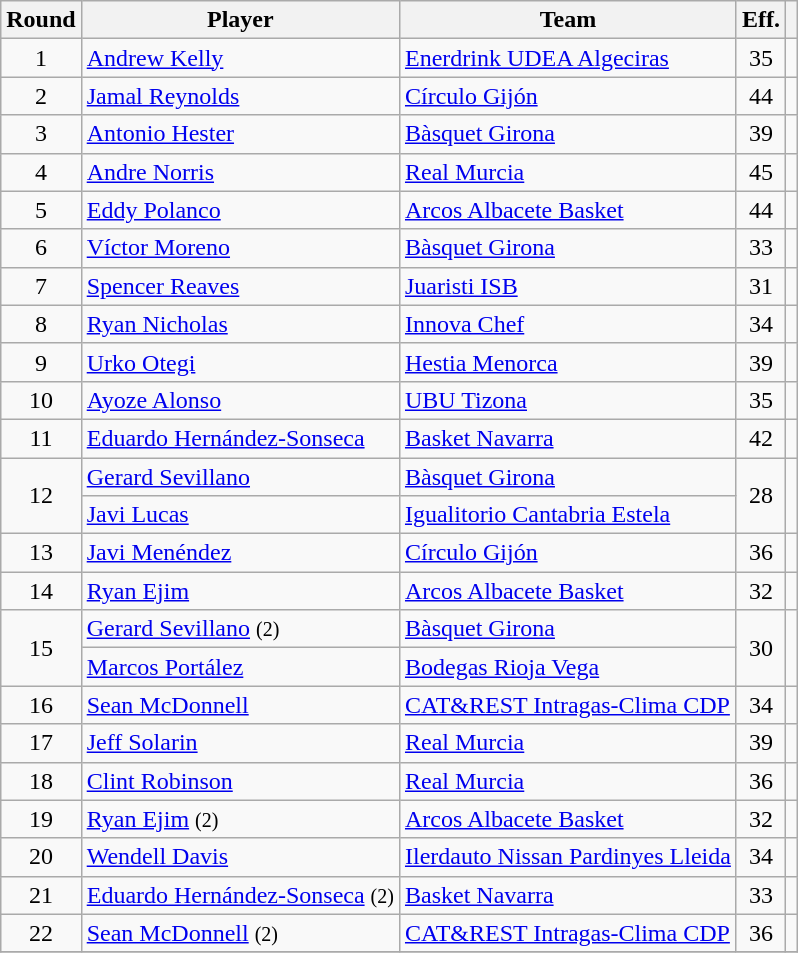<table class="wikitable sortable" style="text-align: center;">
<tr>
<th>Round</th>
<th>Player</th>
<th>Team</th>
<th>Eff.</th>
<th></th>
</tr>
<tr>
<td>1</td>
<td style="text-align:left;"> <a href='#'>Andrew Kelly</a></td>
<td style="text-align:left;"><a href='#'>Enerdrink UDEA Algeciras</a></td>
<td>35</td>
<td></td>
</tr>
<tr>
<td>2</td>
<td style="text-align:left;"> <a href='#'>Jamal Reynolds</a></td>
<td style="text-align:left;"><a href='#'>Círculo Gijón</a></td>
<td>44</td>
<td></td>
</tr>
<tr>
<td>3</td>
<td style="text-align:left;"> <a href='#'>Antonio Hester</a></td>
<td style="text-align:left;"><a href='#'>Bàsquet Girona</a></td>
<td>39</td>
<td></td>
</tr>
<tr>
<td>4</td>
<td style="text-align:left;"> <a href='#'>Andre Norris</a></td>
<td style="text-align:left;"><a href='#'>Real Murcia</a></td>
<td>45</td>
<td></td>
</tr>
<tr>
<td>5</td>
<td style="text-align:left;"> <a href='#'>Eddy Polanco</a></td>
<td style="text-align:left;"><a href='#'>Arcos Albacete Basket</a></td>
<td>44</td>
<td></td>
</tr>
<tr>
<td>6</td>
<td style="text-align:left;"> <a href='#'>Víctor Moreno</a></td>
<td style="text-align:left;"><a href='#'>Bàsquet Girona</a></td>
<td>33</td>
<td></td>
</tr>
<tr>
<td>7</td>
<td style="text-align:left;"> <a href='#'>Spencer Reaves</a></td>
<td style="text-align:left;"><a href='#'>Juaristi ISB</a></td>
<td>31</td>
<td></td>
</tr>
<tr>
<td>8</td>
<td style="text-align:left;"> <a href='#'>Ryan Nicholas</a></td>
<td style="text-align:left;"><a href='#'>Innova Chef</a></td>
<td>34</td>
<td></td>
</tr>
<tr>
<td>9</td>
<td style="text-align:left;"> <a href='#'>Urko Otegi</a></td>
<td style="text-align:left;"><a href='#'>Hestia Menorca</a></td>
<td>39</td>
<td></td>
</tr>
<tr>
<td>10</td>
<td style="text-align:left;"> <a href='#'>Ayoze Alonso</a></td>
<td style="text-align:left;"><a href='#'>UBU Tizona</a></td>
<td>35</td>
<td></td>
</tr>
<tr>
<td>11</td>
<td style="text-align:left;"> <a href='#'>Eduardo Hernández-Sonseca</a></td>
<td style="text-align:left;"><a href='#'>Basket Navarra</a></td>
<td>42</td>
<td></td>
</tr>
<tr>
<td rowspan=2>12</td>
<td style="text-align:left;"> <a href='#'>Gerard Sevillano</a></td>
<td style="text-align:left;"><a href='#'>Bàsquet Girona</a></td>
<td rowspan=2>28</td>
<td rowspan=2></td>
</tr>
<tr>
<td style="text-align:left;"> <a href='#'>Javi Lucas</a></td>
<td style="text-align:left;"><a href='#'>Igualitorio Cantabria Estela</a></td>
</tr>
<tr>
<td>13</td>
<td style="text-align:left;"> <a href='#'>Javi Menéndez</a></td>
<td style="text-align:left;"><a href='#'>Círculo Gijón</a></td>
<td>36</td>
<td></td>
</tr>
<tr>
<td>14</td>
<td style="text-align:left;"> <a href='#'>Ryan Ejim</a></td>
<td style="text-align:left;"><a href='#'>Arcos Albacete Basket</a></td>
<td>32</td>
<td></td>
</tr>
<tr>
<td rowspan=2>15</td>
<td style="text-align:left;"> <a href='#'>Gerard Sevillano</a> <small>(2)</small></td>
<td style="text-align:left;"><a href='#'>Bàsquet Girona</a></td>
<td rowspan=2>30</td>
<td rowspan=2></td>
</tr>
<tr>
<td style="text-align:left;"> <a href='#'>Marcos Portález</a></td>
<td style="text-align:left;"><a href='#'>Bodegas Rioja Vega</a></td>
</tr>
<tr>
<td>16</td>
<td style="text-align:left;"> <a href='#'>Sean McDonnell</a></td>
<td style="text-align:left;"><a href='#'>CAT&REST Intragas-Clima CDP</a></td>
<td>34</td>
<td></td>
</tr>
<tr>
<td>17</td>
<td style="text-align:left;"> <a href='#'>Jeff Solarin</a></td>
<td style="text-align:left;"><a href='#'>Real Murcia</a></td>
<td>39</td>
<td></td>
</tr>
<tr>
<td>18</td>
<td style="text-align:left;"> <a href='#'>Clint Robinson</a></td>
<td style="text-align:left;"><a href='#'>Real Murcia</a></td>
<td>36</td>
<td></td>
</tr>
<tr>
<td>19</td>
<td style="text-align:left;"> <a href='#'>Ryan Ejim</a> <small>(2)</small></td>
<td style="text-align:left;"><a href='#'>Arcos Albacete Basket</a></td>
<td>32</td>
<td></td>
</tr>
<tr>
<td>20</td>
<td style="text-align:left;"> <a href='#'>Wendell Davis</a></td>
<td style="text-align:left;"><a href='#'>Ilerdauto Nissan Pardinyes Lleida</a></td>
<td>34</td>
<td></td>
</tr>
<tr>
<td>21</td>
<td style="text-align:left;"> <a href='#'>Eduardo Hernández-Sonseca</a> <small>(2)</small></td>
<td style="text-align:left;"><a href='#'>Basket Navarra</a></td>
<td>33</td>
<td></td>
</tr>
<tr>
<td>22</td>
<td style="text-align:left;"> <a href='#'>Sean McDonnell</a> <small>(2)</small></td>
<td style="text-align:left;"><a href='#'>CAT&REST Intragas-Clima CDP</a></td>
<td>36</td>
<td></td>
</tr>
<tr>
</tr>
</table>
